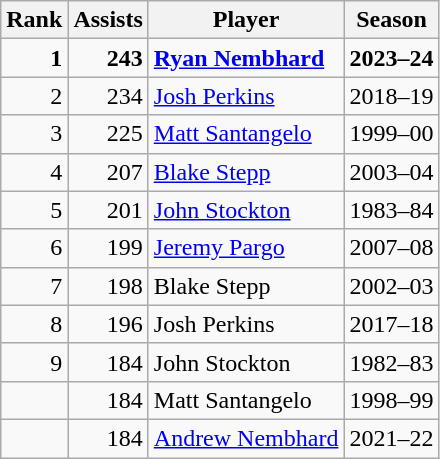<table class="wikitable outercollapse">
<tr>
<th>Rank</th>
<th>Assists</th>
<th>Player</th>
<th>Season</th>
</tr>
<tr style="font-weight:bold;">
<td style="text-align:right;">1</td>
<td style="text-align:right;">243</td>
<td><a href='#'>Ryan Nembhard</a></td>
<td>2023–24</td>
</tr>
<tr>
<td style="text-align:right;">2</td>
<td style="text-align:right;">234</td>
<td><a href='#'>Josh Perkins</a></td>
<td>2018–19</td>
</tr>
<tr>
<td style="text-align:right;">3</td>
<td style="text-align:right;">225</td>
<td><a href='#'>Matt Santangelo</a></td>
<td>1999–00</td>
</tr>
<tr>
<td style="text-align:right;">4</td>
<td style="text-align:right;">207</td>
<td><a href='#'>Blake Stepp</a></td>
<td>2003–04</td>
</tr>
<tr>
<td style="text-align:right;">5</td>
<td style="text-align:right;">201</td>
<td><a href='#'>John Stockton</a></td>
<td>1983–84</td>
</tr>
<tr>
<td style="text-align:right;">6</td>
<td style="text-align:right;">199</td>
<td><a href='#'>Jeremy Pargo</a></td>
<td>2007–08</td>
</tr>
<tr>
<td style="text-align:right;">7</td>
<td style="text-align:right;">198</td>
<td>Blake Stepp</td>
<td>2002–03</td>
</tr>
<tr>
<td style="text-align:right;">8</td>
<td style="text-align:right;">196</td>
<td>Josh Perkins</td>
<td>2017–18</td>
</tr>
<tr>
<td style="text-align:right;">9</td>
<td style="text-align:right;">184</td>
<td>John Stockton</td>
<td>1982–83</td>
</tr>
<tr>
<td style="text-align:right;"></td>
<td style="text-align:right;">184</td>
<td>Matt Santangelo</td>
<td>1998–99</td>
</tr>
<tr>
<td style="text-align:right;"></td>
<td style="text-align:right;">184</td>
<td><a href='#'>Andrew Nembhard</a></td>
<td>2021–22</td>
</tr>
</table>
